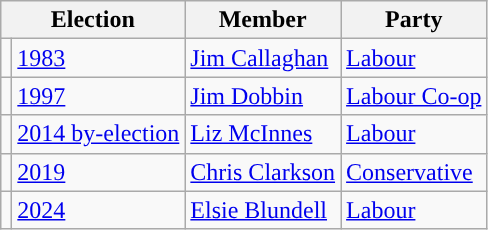<table class="wikitable">
<tr>
<th colspan="2">Election</th>
<th>Member</th>
<th>Party</th>
</tr>
<tr>
<td style="color:inherit;background-color: "></td>
<td><a href='#'>1983</a></td>
<td><a href='#'>Jim Callaghan</a></td>
<td><a href='#'>Labour</a></td>
</tr>
<tr>
<td style="color:inherit;background-color: "></td>
<td><a href='#'>1997</a></td>
<td><a href='#'>Jim Dobbin</a></td>
<td><a href='#'>Labour Co-op</a></td>
</tr>
<tr>
<td style="color:inherit;background-color: "></td>
<td><a href='#'>2014 by-election</a></td>
<td><a href='#'>Liz McInnes</a></td>
<td><a href='#'>Labour</a></td>
</tr>
<tr>
<td style="color:inherit;background-color: "></td>
<td><a href='#'>2019</a></td>
<td><a href='#'>Chris Clarkson</a></td>
<td><a href='#'>Conservative</a></td>
</tr>
<tr>
<td style="color:inherit;background-color: "></td>
<td><a href='#'>2024</a></td>
<td><a href='#'>Elsie Blundell</a></td>
<td><a href='#'>Labour</a></td>
</tr>
</table>
